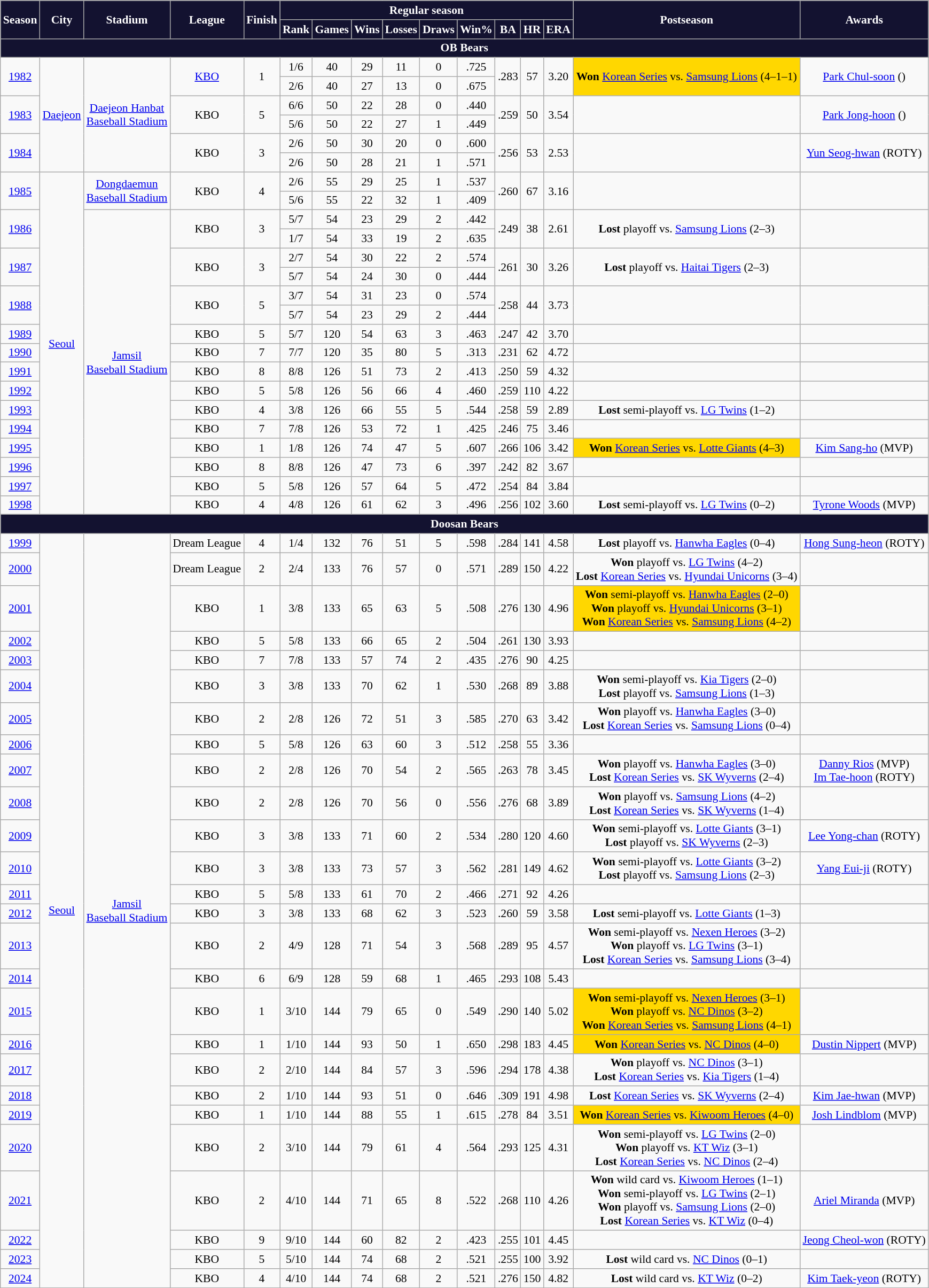<table class="wikitable" style="text-align:center; font-size:90%;">
<tr>
<th style="background:#131230;color:white;" rowspan="2">Season</th>
<th style="background:#131230;color:white;" rowspan="2">City</th>
<th style="background:#131230;color:white;" rowspan="2">Stadium</th>
<th style="background:#131230;color:white;" rowspan="2">League</th>
<th style="background:#131230;color:white;" rowspan="2">Finish</th>
<th style="background:#131230;color:white;" colspan="9">Regular season</th>
<th style="background:#131230;color:white;" rowspan="2">Postseason</th>
<th style="background:#131230;color:white;" rowspan="2">Awards</th>
</tr>
<tr>
<th style="background:#131230;color:white;">Rank</th>
<th style="background:#131230;color:white;">Games</th>
<th style="background:#131230;color:white;">Wins</th>
<th style="background:#131230;color:white;">Losses</th>
<th style="background:#131230;color:white;">Draws</th>
<th style="background:#131230;color:white;">Win%</th>
<th style="background:#131230;color:white;">BA</th>
<th style="background:#131230;color:white;">HR</th>
<th style="background:#131230;color:white;">ERA</th>
</tr>
<tr>
<td colspan="16" style="background:#131230; color:white"><strong>OB Bears</strong></td>
</tr>
<tr>
<td rowspan="2"><a href='#'>1982</a></td>
<td rowspan="6"><a href='#'>Daejeon</a></td>
<td rowspan="6"><a href='#'>Daejeon Hanbat<br>Baseball Stadium</a></td>
<td rowspan="2"><a href='#'>KBO</a></td>
<td rowspan="2">1</td>
<td>1/6</td>
<td>40</td>
<td>29</td>
<td>11</td>
<td>0</td>
<td>.725</td>
<td rowspan="2">.283</td>
<td rowspan="2">57</td>
<td rowspan="2">3.20</td>
<td style="background:gold;" rowspan="2"><strong>Won</strong> <a href='#'>Korean Series</a> vs. <a href='#'>Samsung Lions</a> (4–1–1)</td>
<td rowspan="2"><a href='#'>Park Chul-soon</a> ()</td>
</tr>
<tr>
<td>2/6</td>
<td>40</td>
<td>27</td>
<td>13</td>
<td>0</td>
<td>.675</td>
</tr>
<tr>
<td rowspan="2"><a href='#'>1983</a></td>
<td rowspan="2">KBO</td>
<td rowspan="2">5</td>
<td>6/6</td>
<td>50</td>
<td>22</td>
<td>28</td>
<td>0</td>
<td>.440</td>
<td rowspan="2">.259</td>
<td rowspan="2">50</td>
<td rowspan="2">3.54</td>
<td rowspan="2"></td>
<td rowspan="2"><a href='#'>Park Jong-hoon</a> ()</td>
</tr>
<tr>
<td>5/6</td>
<td>50</td>
<td>22</td>
<td>27</td>
<td>1</td>
<td>.449</td>
</tr>
<tr>
<td rowspan="2"><a href='#'>1984</a></td>
<td rowspan="2">KBO</td>
<td rowspan="2">3</td>
<td>2/6</td>
<td>50</td>
<td>30</td>
<td>20</td>
<td>0</td>
<td>.600</td>
<td rowspan="2">.256</td>
<td rowspan="2">53</td>
<td rowspan="2">2.53</td>
<td rowspan="2"></td>
<td rowspan="2"><a href='#'>Yun Seog-hwan</a> (ROTY)</td>
</tr>
<tr>
<td>2/6</td>
<td>50</td>
<td>28</td>
<td>21</td>
<td>1</td>
<td>.571</td>
</tr>
<tr>
<td rowspan="2"><a href='#'>1985</a></td>
<td rowspan="18"><a href='#'>Seoul</a></td>
<td rowspan="2"><a href='#'>Dongdaemun<br>Baseball Stadium</a></td>
<td rowspan="2">KBO</td>
<td rowspan="2">4</td>
<td>2/6</td>
<td>55</td>
<td>29</td>
<td>25</td>
<td>1</td>
<td>.537</td>
<td rowspan="2">.260</td>
<td rowspan="2">67</td>
<td rowspan="2">3.16</td>
<td rowspan="2"></td>
<td rowspan="2"></td>
</tr>
<tr>
<td>5/6</td>
<td>55</td>
<td>22</td>
<td>32</td>
<td>1</td>
<td>.409</td>
</tr>
<tr>
<td rowspan="2"><a href='#'>1986</a></td>
<td rowspan="16"><a href='#'>Jamsil<br>Baseball Stadium</a></td>
<td rowspan="2">KBO</td>
<td rowspan="2">3</td>
<td>5/7</td>
<td>54</td>
<td>23</td>
<td>29</td>
<td>2</td>
<td>.442</td>
<td rowspan="2">.249</td>
<td rowspan="2">38</td>
<td rowspan="2">2.61</td>
<td rowspan="2"><strong>Lost</strong> playoff vs. <a href='#'>Samsung Lions</a> (2–3)</td>
<td rowspan="2"></td>
</tr>
<tr>
<td>1/7</td>
<td>54</td>
<td>33</td>
<td>19</td>
<td>2</td>
<td>.635</td>
</tr>
<tr>
<td rowspan="2"><a href='#'>1987</a></td>
<td rowspan="2">KBO</td>
<td rowspan="2">3</td>
<td>2/7</td>
<td>54</td>
<td>30</td>
<td>22</td>
<td>2</td>
<td>.574</td>
<td rowspan="2">.261</td>
<td rowspan="2">30</td>
<td rowspan="2">3.26</td>
<td rowspan="2"><strong>Lost</strong> playoff vs. <a href='#'>Haitai Tigers</a> (2–3)</td>
<td rowspan="2"></td>
</tr>
<tr>
<td>5/7</td>
<td>54</td>
<td>24</td>
<td>30</td>
<td>0</td>
<td>.444</td>
</tr>
<tr>
<td rowspan="2"><a href='#'>1988</a></td>
<td rowspan="2">KBO</td>
<td rowspan="2">5</td>
<td>3/7</td>
<td>54</td>
<td>31</td>
<td>23</td>
<td>0</td>
<td>.574</td>
<td rowspan="2">.258</td>
<td rowspan="2">44</td>
<td rowspan="2">3.73</td>
<td rowspan="2"></td>
<td rowspan="2"></td>
</tr>
<tr>
<td>5/7</td>
<td>54</td>
<td>23</td>
<td>29</td>
<td>2</td>
<td>.444</td>
</tr>
<tr>
<td><a href='#'>1989</a></td>
<td>KBO</td>
<td>5</td>
<td>5/7</td>
<td>120</td>
<td>54</td>
<td>63</td>
<td>3</td>
<td>.463</td>
<td>.247</td>
<td>42</td>
<td>3.70</td>
<td></td>
<td></td>
</tr>
<tr>
<td><a href='#'>1990</a></td>
<td>KBO</td>
<td>7</td>
<td>7/7</td>
<td>120</td>
<td>35</td>
<td>80</td>
<td>5</td>
<td>.313</td>
<td>.231</td>
<td>62</td>
<td>4.72</td>
<td></td>
<td></td>
</tr>
<tr>
<td><a href='#'>1991</a></td>
<td>KBO</td>
<td>8</td>
<td>8/8</td>
<td>126</td>
<td>51</td>
<td>73</td>
<td>2</td>
<td>.413</td>
<td>.250</td>
<td>59</td>
<td>4.32</td>
<td></td>
<td></td>
</tr>
<tr>
<td><a href='#'>1992</a></td>
<td>KBO</td>
<td>5</td>
<td>5/8</td>
<td>126</td>
<td>56</td>
<td>66</td>
<td>4</td>
<td>.460</td>
<td>.259</td>
<td>110</td>
<td>4.22</td>
<td></td>
<td></td>
</tr>
<tr>
<td><a href='#'>1993</a></td>
<td>KBO</td>
<td>4</td>
<td>3/8</td>
<td>126</td>
<td>66</td>
<td>55</td>
<td>5</td>
<td>.544</td>
<td>.258</td>
<td>59</td>
<td>2.89</td>
<td><strong>Lost</strong> semi-playoff vs. <a href='#'>LG Twins</a> (1–2)</td>
<td></td>
</tr>
<tr>
<td><a href='#'>1994</a></td>
<td>KBO</td>
<td>7</td>
<td>7/8</td>
<td>126</td>
<td>53</td>
<td>72</td>
<td>1</td>
<td>.425</td>
<td>.246</td>
<td>75</td>
<td>3.46</td>
<td></td>
<td></td>
</tr>
<tr>
<td><a href='#'>1995</a></td>
<td>KBO</td>
<td>1</td>
<td>1/8</td>
<td>126</td>
<td>74</td>
<td>47</td>
<td>5</td>
<td>.607</td>
<td>.266</td>
<td>106</td>
<td>3.42</td>
<td style="background:gold;"><strong>Won</strong> <a href='#'>Korean Series</a> vs. <a href='#'>Lotte Giants</a> (4–3)</td>
<td><a href='#'>Kim Sang-ho</a> (MVP)</td>
</tr>
<tr>
<td><a href='#'>1996</a></td>
<td>KBO</td>
<td>8</td>
<td>8/8</td>
<td>126</td>
<td>47</td>
<td>73</td>
<td>6</td>
<td>.397</td>
<td>.242</td>
<td>82</td>
<td>3.67</td>
<td></td>
<td></td>
</tr>
<tr>
<td><a href='#'>1997</a></td>
<td>KBO</td>
<td>5</td>
<td>5/8</td>
<td>126</td>
<td>57</td>
<td>64</td>
<td>5</td>
<td>.472</td>
<td>.254</td>
<td>84</td>
<td>3.84</td>
<td></td>
<td></td>
</tr>
<tr>
<td><a href='#'>1998</a></td>
<td>KBO</td>
<td>4</td>
<td>4/8</td>
<td>126</td>
<td>61</td>
<td>62</td>
<td>3</td>
<td>.496</td>
<td>.256</td>
<td>102</td>
<td>3.60</td>
<td><strong>Lost</strong> semi-playoff vs. <a href='#'>LG Twins</a> (0–2)</td>
<td><a href='#'>Tyrone Woods</a> (MVP)</td>
</tr>
<tr>
<td colspan="16" style="background:#131230; color:white"><strong>Doosan Bears</strong></td>
</tr>
<tr>
<td><a href='#'>1999</a></td>
<td rowspan="26"><a href='#'>Seoul</a></td>
<td rowspan="26"><a href='#'>Jamsil<br>Baseball Stadium</a></td>
<td>Dream League</td>
<td>4</td>
<td>1/4</td>
<td>132</td>
<td>76</td>
<td>51</td>
<td>5</td>
<td>.598</td>
<td>.284</td>
<td>141</td>
<td>4.58</td>
<td><strong>Lost</strong> playoff vs. <a href='#'>Hanwha Eagles</a> (0–4)</td>
<td><a href='#'>Hong Sung-heon</a> (ROTY)</td>
</tr>
<tr>
<td><a href='#'>2000</a></td>
<td>Dream League</td>
<td>2</td>
<td>2/4</td>
<td>133</td>
<td>76</td>
<td>57</td>
<td>0</td>
<td>.571</td>
<td>.289</td>
<td>150</td>
<td>4.22</td>
<td><strong>Won</strong> playoff vs. <a href='#'>LG Twins</a> (4–2) <br> <strong>Lost</strong> <a href='#'>Korean Series</a> vs. <a href='#'>Hyundai Unicorns</a> (3–4)</td>
<td></td>
</tr>
<tr>
<td><a href='#'>2001</a></td>
<td>KBO</td>
<td>1</td>
<td>3/8</td>
<td>133</td>
<td>65</td>
<td>63</td>
<td>5</td>
<td>.508</td>
<td>.276</td>
<td>130</td>
<td>4.96</td>
<td style="background:gold;"><strong>Won</strong> semi-playoff vs. <a href='#'>Hanwha Eagles</a> (2–0) <br> <strong>Won</strong> playoff vs. <a href='#'>Hyundai Unicorns</a> (3–1) <br> <strong>Won</strong> <a href='#'>Korean Series</a> vs. <a href='#'>Samsung Lions</a> (4–2)</td>
<td></td>
</tr>
<tr>
<td><a href='#'>2002</a></td>
<td>KBO</td>
<td>5</td>
<td>5/8</td>
<td>133</td>
<td>66</td>
<td>65</td>
<td>2</td>
<td>.504</td>
<td>.261</td>
<td>130</td>
<td>3.93</td>
<td></td>
<td></td>
</tr>
<tr>
<td><a href='#'>2003</a></td>
<td>KBO</td>
<td>7</td>
<td>7/8</td>
<td>133</td>
<td>57</td>
<td>74</td>
<td>2</td>
<td>.435</td>
<td>.276</td>
<td>90</td>
<td>4.25</td>
<td></td>
<td></td>
</tr>
<tr>
<td><a href='#'>2004</a></td>
<td>KBO</td>
<td>3</td>
<td>3/8</td>
<td>133</td>
<td>70</td>
<td>62</td>
<td>1</td>
<td>.530</td>
<td>.268</td>
<td>89</td>
<td>3.88</td>
<td><strong>Won</strong> semi-playoff vs. <a href='#'>Kia Tigers</a> (2–0) <br> <strong>Lost</strong> playoff vs. <a href='#'>Samsung Lions</a> (1–3)</td>
<td></td>
</tr>
<tr>
<td><a href='#'>2005</a></td>
<td>KBO</td>
<td>2</td>
<td>2/8</td>
<td>126</td>
<td>72</td>
<td>51</td>
<td>3</td>
<td>.585</td>
<td>.270</td>
<td>63</td>
<td>3.42</td>
<td><strong>Won</strong> playoff vs. <a href='#'>Hanwha Eagles</a> (3–0) <br> <strong>Lost</strong> <a href='#'>Korean Series</a> vs. <a href='#'>Samsung Lions</a> (0–4)</td>
<td></td>
</tr>
<tr>
<td><a href='#'>2006</a></td>
<td>KBO</td>
<td>5</td>
<td>5/8</td>
<td>126</td>
<td>63</td>
<td>60</td>
<td>3</td>
<td>.512</td>
<td>.258</td>
<td>55</td>
<td>3.36</td>
<td></td>
<td></td>
</tr>
<tr>
<td><a href='#'>2007</a></td>
<td>KBO</td>
<td>2</td>
<td>2/8</td>
<td>126</td>
<td>70</td>
<td>54</td>
<td>2</td>
<td>.565</td>
<td>.263</td>
<td>78</td>
<td>3.45</td>
<td><strong>Won</strong> playoff vs. <a href='#'>Hanwha Eagles</a> (3–0) <br> <strong>Lost</strong> <a href='#'>Korean Series</a> vs. <a href='#'>SK Wyverns</a> (2–4)</td>
<td><a href='#'>Danny Rios</a> (MVP) <br> <a href='#'>Im Tae-hoon</a> (ROTY)</td>
</tr>
<tr>
<td><a href='#'>2008</a></td>
<td>KBO</td>
<td>2</td>
<td>2/8</td>
<td>126</td>
<td>70</td>
<td>56</td>
<td>0</td>
<td>.556</td>
<td>.276</td>
<td>68</td>
<td>3.89</td>
<td><strong>Won</strong> playoff vs. <a href='#'>Samsung Lions</a> (4–2) <br> <strong>Lost</strong> <a href='#'>Korean Series</a> vs. <a href='#'>SK Wyverns</a> (1–4)</td>
<td></td>
</tr>
<tr>
<td><a href='#'>2009</a></td>
<td>KBO</td>
<td>3</td>
<td>3/8</td>
<td>133</td>
<td>71</td>
<td>60</td>
<td>2</td>
<td>.534</td>
<td>.280</td>
<td>120</td>
<td>4.60</td>
<td><strong>Won</strong> semi-playoff vs. <a href='#'>Lotte Giants</a> (3–1) <br> <strong>Lost</strong> playoff vs. <a href='#'>SK Wyverns</a> (2–3)</td>
<td><a href='#'>Lee Yong-chan</a> (ROTY)</td>
</tr>
<tr>
<td><a href='#'>2010</a></td>
<td>KBO</td>
<td>3</td>
<td>3/8</td>
<td>133</td>
<td>73</td>
<td>57</td>
<td>3</td>
<td>.562</td>
<td>.281</td>
<td>149</td>
<td>4.62</td>
<td><strong>Won</strong> semi-playoff vs. <a href='#'>Lotte Giants</a> (3–2) <br> <strong>Lost</strong> playoff vs. <a href='#'>Samsung Lions</a> (2–3)</td>
<td><a href='#'>Yang Eui-ji</a> (ROTY)</td>
</tr>
<tr>
<td><a href='#'>2011</a></td>
<td>KBO</td>
<td>5</td>
<td>5/8</td>
<td>133</td>
<td>61</td>
<td>70</td>
<td>2</td>
<td>.466</td>
<td>.271</td>
<td>92</td>
<td>4.26</td>
<td></td>
<td></td>
</tr>
<tr>
<td><a href='#'>2012</a></td>
<td>KBO</td>
<td>3</td>
<td>3/8</td>
<td>133</td>
<td>68</td>
<td>62</td>
<td>3</td>
<td>.523</td>
<td>.260</td>
<td>59</td>
<td>3.58</td>
<td><strong>Lost</strong> semi-playoff vs. <a href='#'>Lotte Giants</a> (1–3)</td>
<td></td>
</tr>
<tr>
<td><a href='#'>2013</a></td>
<td>KBO</td>
<td>2</td>
<td>4/9</td>
<td>128</td>
<td>71</td>
<td>54</td>
<td>3</td>
<td>.568</td>
<td>.289</td>
<td>95</td>
<td>4.57</td>
<td><strong>Won</strong> semi-playoff vs. <a href='#'>Nexen Heroes</a> (3–2)<br> <strong>Won</strong> playoff vs. <a href='#'>LG Twins</a> (3–1) <br> <strong>Lost</strong> <a href='#'>Korean Series</a> vs. <a href='#'>Samsung Lions</a> (3–4)</td>
<td></td>
</tr>
<tr>
<td><a href='#'>2014</a></td>
<td>KBO</td>
<td>6</td>
<td>6/9</td>
<td>128</td>
<td>59</td>
<td>68</td>
<td>1</td>
<td>.465</td>
<td>.293</td>
<td>108</td>
<td>5.43</td>
<td></td>
<td></td>
</tr>
<tr>
<td><a href='#'>2015</a></td>
<td>KBO</td>
<td>1</td>
<td>3/10</td>
<td>144</td>
<td>79</td>
<td>65</td>
<td>0</td>
<td>.549</td>
<td>.290</td>
<td>140</td>
<td>5.02</td>
<td style="background:gold;"><strong>Won</strong> semi-playoff vs. <a href='#'>Nexen Heroes</a> (3–1) <br> <strong>Won</strong> playoff vs. <a href='#'>NC Dinos</a> (3–2) <br> <strong>Won</strong> <a href='#'>Korean Series</a> vs. <a href='#'>Samsung Lions</a> (4–1)</td>
<td></td>
</tr>
<tr>
<td><a href='#'>2016</a></td>
<td>KBO</td>
<td>1</td>
<td>1/10</td>
<td>144</td>
<td>93</td>
<td>50</td>
<td>1</td>
<td>.650</td>
<td>.298</td>
<td>183</td>
<td>4.45</td>
<td style="background:gold;"><strong>Won</strong> <a href='#'>Korean Series</a> vs. <a href='#'>NC Dinos</a> (4–0)</td>
<td><a href='#'>Dustin Nippert</a> (MVP)</td>
</tr>
<tr>
<td><a href='#'>2017</a></td>
<td>KBO</td>
<td>2</td>
<td>2/10</td>
<td>144</td>
<td>84</td>
<td>57</td>
<td>3</td>
<td>.596</td>
<td>.294</td>
<td>178</td>
<td>4.38</td>
<td><strong>Won</strong> playoff vs. <a href='#'>NC Dinos</a> (3–1) <br> <strong>Lost</strong> <a href='#'>Korean Series</a> vs. <a href='#'>Kia Tigers</a> (1–4)</td>
<td></td>
</tr>
<tr>
<td><a href='#'>2018</a></td>
<td>KBO</td>
<td>2</td>
<td>1/10</td>
<td>144</td>
<td>93</td>
<td>51</td>
<td>0</td>
<td>.646</td>
<td>.309</td>
<td>191</td>
<td>4.98</td>
<td><strong>Lost</strong> <a href='#'>Korean Series</a> vs. <a href='#'>SK Wyverns</a> (2–4)</td>
<td><a href='#'>Kim Jae-hwan</a> (MVP)</td>
</tr>
<tr>
<td><a href='#'>2019</a></td>
<td>KBO</td>
<td>1</td>
<td>1/10</td>
<td>144</td>
<td>88</td>
<td>55</td>
<td>1</td>
<td>.615</td>
<td>.278</td>
<td>84</td>
<td>3.51</td>
<td style="background:gold;"><strong>Won</strong> <a href='#'>Korean Series</a> vs. <a href='#'>Kiwoom Heroes</a> (4–0)</td>
<td><a href='#'>Josh Lindblom</a> (MVP)</td>
</tr>
<tr>
<td><a href='#'>2020</a></td>
<td>KBO</td>
<td>2</td>
<td>3/10</td>
<td>144</td>
<td>79</td>
<td>61</td>
<td>4</td>
<td>.564</td>
<td>.293</td>
<td>125</td>
<td>4.31</td>
<td><strong>Won</strong> semi-playoff vs. <a href='#'>LG Twins</a> (2–0) <br> <strong>Won</strong> playoff vs. <a href='#'>KT Wiz</a> (3–1) <br> <strong>Lost</strong> <a href='#'>Korean Series</a> vs. <a href='#'>NC Dinos</a> (2–4)</td>
<td></td>
</tr>
<tr>
<td><a href='#'>2021</a></td>
<td>KBO</td>
<td>2</td>
<td>4/10</td>
<td>144</td>
<td>71</td>
<td>65</td>
<td>8</td>
<td>.522</td>
<td>.268</td>
<td>110</td>
<td>4.26</td>
<td><strong>Won</strong> wild card vs. <a href='#'>Kiwoom Heroes</a> (1–1)<br><strong>Won</strong> semi-playoff vs. <a href='#'>LG Twins</a> (2–1) <br> <strong>Won</strong> playoff vs. <a href='#'>Samsung Lions</a> (2–0) <br> <strong>Lost</strong> <a href='#'>Korean Series</a> vs. <a href='#'>KT Wiz</a> (0–4)</td>
<td><a href='#'>Ariel Miranda</a> (MVP)</td>
</tr>
<tr>
<td><a href='#'>2022</a></td>
<td>KBO</td>
<td>9</td>
<td>9/10</td>
<td>144</td>
<td>60</td>
<td>82</td>
<td>2</td>
<td>.423</td>
<td>.255</td>
<td>101</td>
<td>4.45</td>
<td></td>
<td><a href='#'>Jeong Cheol-won</a> (ROTY)</td>
</tr>
<tr>
<td><a href='#'>2023</a></td>
<td>KBO</td>
<td>5</td>
<td>5/10</td>
<td>144</td>
<td>74</td>
<td>68</td>
<td>2</td>
<td>.521</td>
<td>.255</td>
<td>100</td>
<td>3.92</td>
<td><strong>Lost</strong> wild card vs. <a href='#'>NC Dinos</a> (0–1)</td>
<td></td>
</tr>
<tr>
<td><a href='#'>2024</a></td>
<td>KBO</td>
<td>4</td>
<td>4/10</td>
<td>144</td>
<td>74</td>
<td>68</td>
<td>2</td>
<td>.521</td>
<td>.276</td>
<td>150</td>
<td>4.82</td>
<td><strong>Lost</strong> wild card vs. <a href='#'>KT Wiz</a> (0–2)</td>
<td><a href='#'>Kim Taek-yeon</a> (ROTY)</td>
</tr>
</table>
